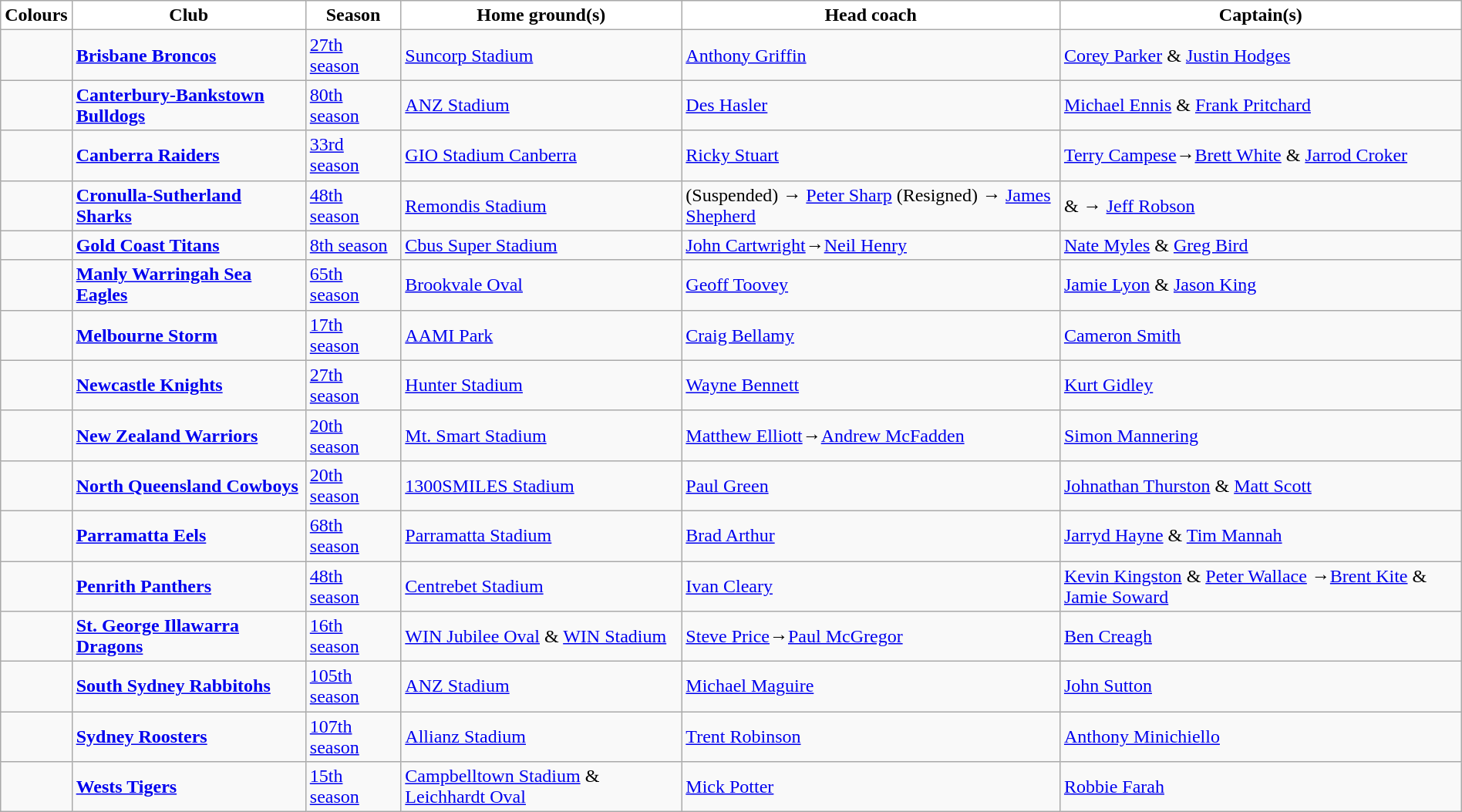<table class="wikitable" style="width:100%; text-align:left">
<tr>
<th style="background:white">Colours</th>
<th style="background:white">Club</th>
<th style="background:white">Season</th>
<th style="background:white">Home ground(s)</th>
<th style="background:white">Head coach</th>
<th style="background:white">Captain(s)</th>
</tr>
<tr>
<td></td>
<td><strong><a href='#'>Brisbane Broncos</a></strong></td>
<td><a href='#'>27th season</a></td>
<td><a href='#'>Suncorp Stadium</a></td>
<td><a href='#'>Anthony Griffin</a></td>
<td><a href='#'>Corey Parker</a> & <a href='#'>Justin Hodges</a></td>
</tr>
<tr>
<td></td>
<td><strong><a href='#'>Canterbury-Bankstown Bulldogs</a></strong></td>
<td><a href='#'>80th season</a></td>
<td><a href='#'>ANZ Stadium</a></td>
<td><a href='#'>Des Hasler</a></td>
<td><a href='#'>Michael Ennis</a> & <a href='#'>Frank Pritchard</a></td>
</tr>
<tr>
<td></td>
<td><strong><a href='#'>Canberra Raiders</a></strong></td>
<td><a href='#'>33rd season</a></td>
<td><a href='#'>GIO Stadium Canberra</a></td>
<td><a href='#'>Ricky Stuart</a></td>
<td><a href='#'>Terry Campese</a>→<a href='#'>Brett White</a> & <a href='#'>Jarrod Croker</a></td>
</tr>
<tr>
<td></td>
<td><strong><a href='#'>Cronulla-Sutherland Sharks</a></strong></td>
<td><a href='#'>48th season</a></td>
<td><a href='#'>Remondis Stadium</a></td>
<td> (Suspended) → <a href='#'>Peter Sharp</a> (Resigned) → <a href='#'>James Shepherd</a></td>
<td> &  → <a href='#'>Jeff Robson</a></td>
</tr>
<tr>
<td></td>
<td><strong><a href='#'>Gold Coast Titans</a></strong></td>
<td><a href='#'>8th season</a></td>
<td><a href='#'>Cbus Super Stadium</a></td>
<td><a href='#'>John Cartwright</a>→<a href='#'>Neil Henry</a></td>
<td><a href='#'>Nate Myles</a> & <a href='#'>Greg Bird</a></td>
</tr>
<tr>
<td></td>
<td><strong><a href='#'>Manly Warringah Sea Eagles</a></strong></td>
<td><a href='#'>65th season</a></td>
<td><a href='#'>Brookvale Oval</a></td>
<td><a href='#'>Geoff Toovey</a></td>
<td><a href='#'>Jamie Lyon</a> & <a href='#'>Jason King</a></td>
</tr>
<tr>
<td></td>
<td><strong><a href='#'>Melbourne Storm</a></strong></td>
<td><a href='#'>17th season</a></td>
<td><a href='#'>AAMI Park</a></td>
<td><a href='#'>Craig Bellamy</a></td>
<td><a href='#'>Cameron Smith</a></td>
</tr>
<tr>
<td></td>
<td><strong><a href='#'>Newcastle Knights</a></strong></td>
<td><a href='#'>27th season</a></td>
<td><a href='#'>Hunter Stadium</a></td>
<td><a href='#'>Wayne Bennett</a></td>
<td><a href='#'>Kurt Gidley</a></td>
</tr>
<tr>
<td></td>
<td><strong><a href='#'>New Zealand Warriors</a></strong></td>
<td><a href='#'>20th season</a></td>
<td><a href='#'>Mt. Smart Stadium</a></td>
<td><a href='#'>Matthew Elliott</a>→<a href='#'>Andrew McFadden</a></td>
<td><a href='#'>Simon Mannering</a></td>
</tr>
<tr>
<td></td>
<td><strong><a href='#'>North Queensland Cowboys</a></strong></td>
<td><a href='#'>20th season</a></td>
<td><a href='#'>1300SMILES Stadium</a></td>
<td><a href='#'>Paul Green</a></td>
<td><a href='#'>Johnathan Thurston</a> & <a href='#'>Matt Scott</a></td>
</tr>
<tr>
<td></td>
<td><strong><a href='#'>Parramatta Eels</a></strong></td>
<td><a href='#'>68th season</a></td>
<td><a href='#'>Parramatta Stadium</a></td>
<td><a href='#'>Brad Arthur</a></td>
<td><a href='#'>Jarryd Hayne</a> & <a href='#'>Tim Mannah</a></td>
</tr>
<tr>
<td></td>
<td><strong><a href='#'>Penrith Panthers</a></strong></td>
<td><a href='#'>48th season</a></td>
<td><a href='#'>Centrebet Stadium</a></td>
<td><a href='#'>Ivan Cleary</a></td>
<td><a href='#'>Kevin Kingston</a> & <a href='#'>Peter Wallace</a> →<a href='#'>Brent Kite</a> & <a href='#'>Jamie Soward</a></td>
</tr>
<tr>
<td></td>
<td><strong><a href='#'>St. George Illawarra Dragons</a></strong></td>
<td><a href='#'>16th season</a></td>
<td><a href='#'>WIN Jubilee Oval</a> & <a href='#'>WIN Stadium</a></td>
<td><a href='#'>Steve Price</a>→<a href='#'>Paul McGregor</a></td>
<td><a href='#'>Ben Creagh</a></td>
</tr>
<tr>
<td></td>
<td><strong><a href='#'>South Sydney Rabbitohs</a></strong></td>
<td><a href='#'>105th season</a></td>
<td><a href='#'>ANZ Stadium</a></td>
<td><a href='#'>Michael Maguire</a></td>
<td><a href='#'>John Sutton</a></td>
</tr>
<tr>
<td></td>
<td><strong><a href='#'>Sydney Roosters</a></strong></td>
<td><a href='#'>107th season</a></td>
<td><a href='#'>Allianz Stadium</a></td>
<td><a href='#'>Trent Robinson</a></td>
<td><a href='#'>Anthony Minichiello</a></td>
</tr>
<tr>
<td></td>
<td><strong><a href='#'>Wests Tigers</a></strong></td>
<td><a href='#'>15th season</a></td>
<td><a href='#'>Campbelltown Stadium</a> & <a href='#'>Leichhardt Oval</a></td>
<td><a href='#'>Mick Potter</a></td>
<td><a href='#'>Robbie Farah</a></td>
</tr>
</table>
